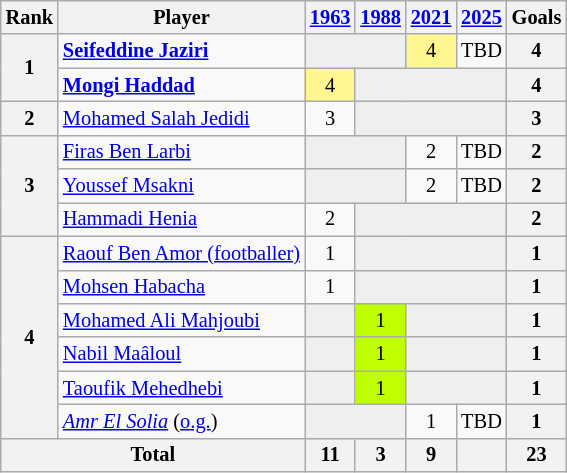<table class="wikitable" style="text-align:center; font-size:85%">
<tr>
<th>Rank</th>
<th>Player</th>
<th><a href='#'>1963</a></th>
<th><a href='#'>1988</a></th>
<th><a href='#'>2021</a></th>
<th><a href='#'>2025</a></th>
<th>Goals</th>
</tr>
<tr>
<th rowspan="2">1</th>
<td align="left"><strong><a href='#'>Seifeddine Jaziri</a></strong></td>
<td colspan="2" bgcolor=efefef></td>
<td bgcolor=fff68f>4</td>
<td>TBD</td>
<th>4</th>
</tr>
<tr>
<td align="left"><strong><a href='#'>Mongi Haddad</a></strong></td>
<td bgcolor=fff68f>4</td>
<td colspan="3" bgcolor="efefef"></td>
<th>4</th>
</tr>
<tr>
<th>2</th>
<td align="left"><a href='#'>Mohamed Salah Jedidi</a></td>
<td>3</td>
<td colspan="3" bgcolor="efefef"></td>
<th>3</th>
</tr>
<tr>
<th rowspan="3">3</th>
<td align="left"><a href='#'>Firas Ben Larbi</a></td>
<td colspan="2" bgcolor=efefef></td>
<td>2</td>
<td>TBD</td>
<th>2</th>
</tr>
<tr>
<td align="left"><a href='#'>Youssef Msakni</a></td>
<td colspan="2" bgcolor=efefef></td>
<td>2</td>
<td>TBD</td>
<th>2</th>
</tr>
<tr>
<td align="left"><a href='#'>Hammadi Henia</a></td>
<td>2</td>
<td colspan="3" bgcolor="efefef"></td>
<th>2</th>
</tr>
<tr>
<th rowspan="6">4</th>
<td align="left"><a href='#'>Raouf Ben Amor (footballer)</a></td>
<td>1</td>
<td colspan="3" bgcolor="efefef"></td>
<th>1</th>
</tr>
<tr>
<td align="left"><a href='#'>Mohsen Habacha</a></td>
<td>1</td>
<td colspan="3" bgcolor="efefef"></td>
<th>1</th>
</tr>
<tr>
<td align="left"><a href='#'>Mohamed Ali Mahjoubi</a></td>
<td bgcolor=efefef></td>
<td bgcolor=bfff00>1</td>
<td colspan="2" bgcolor="efefef"></td>
<th>1</th>
</tr>
<tr>
<td align="left"><a href='#'>Nabil Maâloul</a></td>
<td bgcolor=efefef></td>
<td bgcolor=bfff00>1</td>
<td colspan="2" bgcolor="efefef"></td>
<th>1</th>
</tr>
<tr>
<td align="left"><a href='#'>Taoufik Mehedhebi</a></td>
<td bgcolor=efefef></td>
<td bgcolor=bfff00>1</td>
<td colspan="2" bgcolor="efefef"></td>
<th>1</th>
</tr>
<tr>
<td align="left"> <em><a href='#'>Amr El Solia</a></em> (<a href='#'>o.g.</a>)</td>
<td colspan="2" bgcolor=efefef></td>
<td>1</td>
<td>TBD</td>
<th>1</th>
</tr>
<tr>
<th colspan="2" bgcolor=efefef>Total</th>
<th>11</th>
<th>3</th>
<th>9</th>
<th></th>
<th>23</th>
</tr>
</table>
